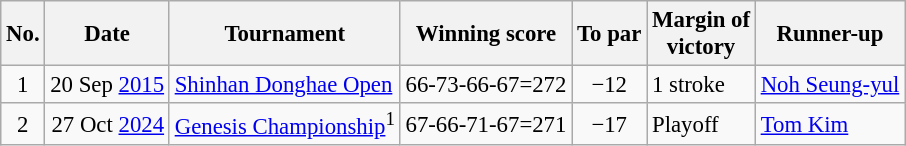<table class="wikitable" style="font-size:95%;">
<tr>
<th>No.</th>
<th>Date</th>
<th>Tournament</th>
<th>Winning score</th>
<th>To par</th>
<th>Margin of<br>victory</th>
<th>Runner-up</th>
</tr>
<tr>
<td align=center>1</td>
<td align=right>20 Sep <a href='#'>2015</a></td>
<td><a href='#'>Shinhan Donghae Open</a></td>
<td>66-73-66-67=272</td>
<td align=center>−12</td>
<td>1 stroke</td>
<td> <a href='#'>Noh Seung-yul</a></td>
</tr>
<tr>
<td align=center>2</td>
<td align=right>27 Oct <a href='#'>2024</a></td>
<td><a href='#'>Genesis Championship</a><sup>1</sup></td>
<td>67-66-71-67=271</td>
<td align=center>−17</td>
<td>Playoff</td>
<td> <a href='#'>Tom Kim</a></td>
</tr>
</table>
